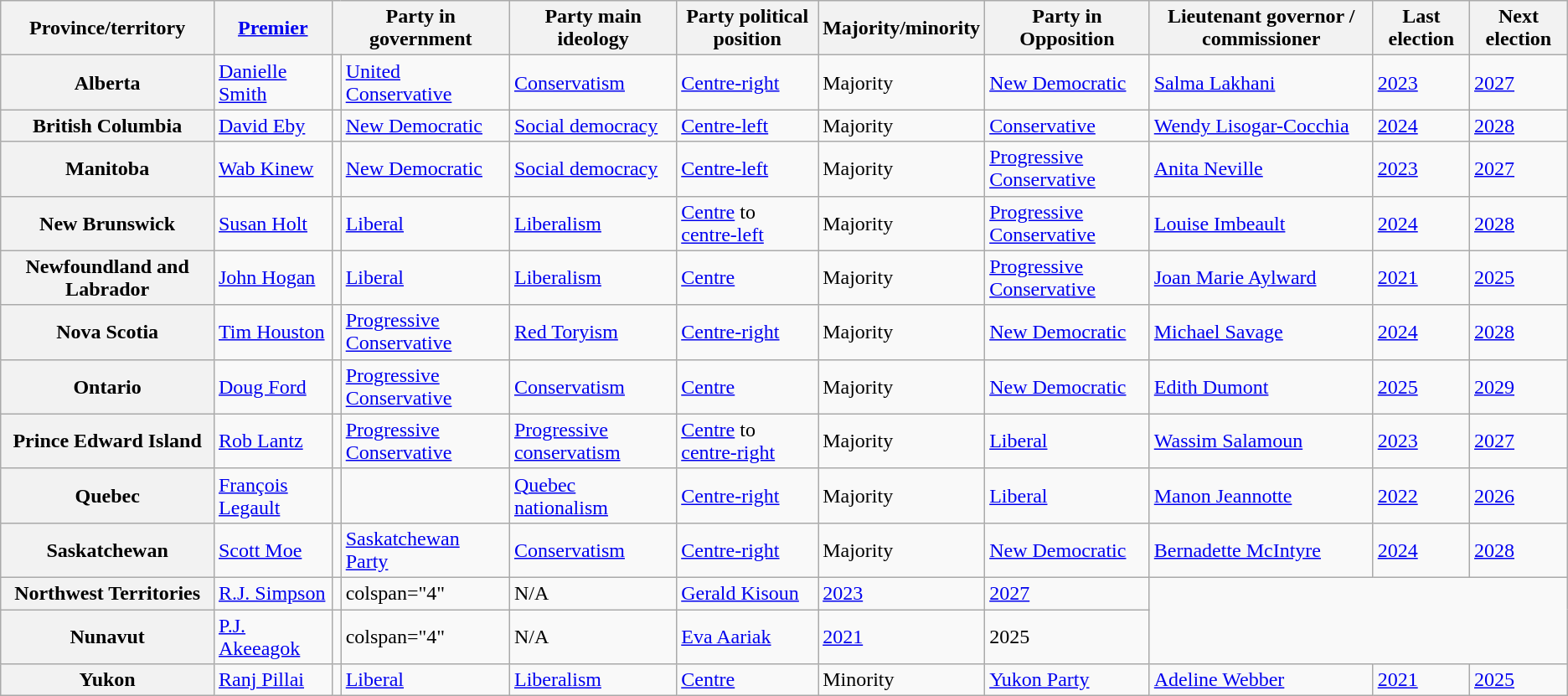<table class="wikitable sortable plainrowheaders">
<tr>
<th scope="col">Province/territory</th>
<th scope="col"><a href='#'>Premier</a></th>
<th scope="col" colspan="2">Party in government</th>
<th scope="col">Party main ideology</th>
<th scope="col">Party political position</th>
<th scope="col">Majority/minority</th>
<th>Party in Opposition</th>
<th scope="col">Lieutenant governor / commissioner</th>
<th scope="col">Last election</th>
<th>Next election</th>
</tr>
<tr>
<th scope="row">Alberta</th>
<td><a href='#'>Danielle Smith</a></td>
<td></td>
<td><a href='#'>United Conservative</a></td>
<td><a href='#'>Conservatism</a> </td>
<td><a href='#'>Centre-right</a> </td>
<td>Majority</td>
<td><a href='#'>New Democratic</a></td>
<td><a href='#'>Salma Lakhani</a></td>
<td data-sort-value="2023-05-29"><a href='#'>2023</a></td>
<td data-sort-value="2027-05-31"><a href='#'>2027</a></td>
</tr>
<tr>
<th scope="row">British Columbia</th>
<td><a href='#'>David Eby</a></td>
<td></td>
<td><a href='#'>New Democratic</a></td>
<td><a href='#'>Social democracy</a></td>
<td><a href='#'>Centre-left</a></td>
<td>Majority</td>
<td><a href='#'>Conservative</a></td>
<td><a href='#'>Wendy Lisogar-Cocchia</a></td>
<td data-sort-value="2024-10-19"><a href='#'>2024</a></td>
<td data-sort-value="2028-10-19"><a href='#'>2028</a></td>
</tr>
<tr>
<th scope="row">Manitoba</th>
<td><a href='#'>Wab Kinew</a></td>
<td></td>
<td><a href='#'>New Democratic</a></td>
<td><a href='#'>Social democracy</a></td>
<td><a href='#'>Centre-left</a></td>
<td>Majority</td>
<td><a href='#'>Progressive Conservative</a></td>
<td><a href='#'>Anita Neville</a></td>
<td data-sort-value="2023-10-03"><a href='#'>2023</a></td>
<td data-sort-value="2027-10-05"><a href='#'>2027</a></td>
</tr>
<tr>
<th scope="row">New Brunswick</th>
<td><a href='#'>Susan Holt</a></td>
<td></td>
<td><a href='#'>Liberal</a></td>
<td><a href='#'>Liberalism</a> </td>
<td><a href='#'>Centre</a> to <a href='#'>centre-left</a></td>
<td>Majority</td>
<td><a href='#'>Progressive Conservative</a></td>
<td><a href='#'>Louise Imbeault</a></td>
<td data-sort-value="2024-10-22"><a href='#'>2024</a></td>
<td data-sort-value="2028-10-21"><a href='#'>2028</a></td>
</tr>
<tr>
<th scope="row">Newfoundland and Labrador</th>
<td><a href='#'>John Hogan</a></td>
<td></td>
<td><a href='#'>Liberal</a></td>
<td><a href='#'>Liberalism</a> </td>
<td><a href='#'>Centre</a></td>
<td>Majority</td>
<td><a href='#'>Progressive Conservative</a></td>
<td><a href='#'>Joan Marie Aylward</a></td>
<td data-sort-value="2021-03-25"><a href='#'>2021</a></td>
<td data-sort-value="2025-10-14"><a href='#'>2025</a></td>
</tr>
<tr>
<th scope="row">Nova Scotia</th>
<td><a href='#'>Tim Houston</a></td>
<td></td>
<td><a href='#'>Progressive Conservative</a></td>
<td><a href='#'>Red Toryism</a></td>
<td><a href='#'>Centre-right</a></td>
<td>Majority</td>
<td><a href='#'>New Democratic</a></td>
<td><a href='#'>Michael Savage</a></td>
<td data-sort-value="2021-08-17"><a href='#'>2024</a></td>
<td data-sort-value="2025-07-15"><a href='#'>2028</a></td>
</tr>
<tr>
<th scope="row">Ontario</th>
<td><a href='#'>Doug Ford</a></td>
<td></td>
<td><a href='#'>Progressive Conservative</a></td>
<td><a href='#'>Conservatism</a> </td>
<td><a href='#'>Centre</a> </td>
<td>Majority</td>
<td><a href='#'>New Democratic</a></td>
<td><a href='#'>Edith Dumont</a></td>
<td data-sort-value="2025-02-27"><a href='#'>2025</a></td>
<td data-sort-value="2029-06-07"><a href='#'>2029</a></td>
</tr>
<tr>
<th scope="row">Prince Edward Island</th>
<td><a href='#'>Rob Lantz</a></td>
<td></td>
<td><a href='#'>Progressive Conservative</a></td>
<td><a href='#'>Progressive conservatism</a></td>
<td><a href='#'>Centre</a> to <a href='#'>centre-right</a></td>
<td>Majority</td>
<td><a href='#'>Liberal</a></td>
<td><a href='#'>Wassim Salamoun</a></td>
<td data-sort-value="2023-10-02"><a href='#'>2023</a></td>
<td data-sort-value="2027-10-04"><a href='#'>2027</a></td>
</tr>
<tr>
<th scope="row">Quebec</th>
<td><a href='#'>François Legault</a></td>
<td></td>
<td></td>
<td><a href='#'>Quebec nationalism</a></td>
<td><a href='#'>Centre-right</a></td>
<td>Majority</td>
<td><a href='#'>Liberal</a></td>
<td><a href='#'>Manon Jeannotte</a></td>
<td data-sort-value="2022-10-03"><a href='#'>2022</a></td>
<td data-sort-value="2026-10-05"><a href='#'>2026</a></td>
</tr>
<tr>
<th scope="row">Saskatchewan</th>
<td><a href='#'>Scott Moe</a></td>
<td></td>
<td><a href='#'>Saskatchewan Party</a></td>
<td><a href='#'>Conservatism</a> </td>
<td><a href='#'>Centre-right</a> </td>
<td>Majority</td>
<td><a href='#'>New Democratic</a></td>
<td><a href='#'>Bernadette McIntyre</a></td>
<td data-sort-value="2020-10-26"><a href='#'>2024</a></td>
<td data-sort-value="2024-10-28"><a href='#'>2028</a></td>
</tr>
<tr>
<th scope="row">Northwest Territories</th>
<td><a href='#'>R.J. Simpson</a></td>
<td></td>
<td>colspan="4" </td>
<td>N/A</td>
<td><a href='#'>Gerald Kisoun</a></td>
<td data-sort-value="2023-11-14"><a href='#'>2023</a></td>
<td data-sort-value="2027-10-05"><a href='#'>2027</a></td>
</tr>
<tr>
<th scope="row">Nunavut</th>
<td><a href='#'>P.J. Akeeagok</a></td>
<td></td>
<td>colspan="4" </td>
<td>N/A</td>
<td><a href='#'>Eva Aariak</a></td>
<td data-sort-value="2021-10-25"><a href='#'>2021</a></td>
<td data-sort-value="2025-10-27">2025</td>
</tr>
<tr>
<th scope="row">Yukon</th>
<td><a href='#'>Ranj Pillai</a></td>
<td></td>
<td><a href='#'>Liberal</a></td>
<td><a href='#'>Liberalism</a> </td>
<td><a href='#'>Centre</a></td>
<td>Minority</td>
<td><a href='#'>Yukon Party</a></td>
<td><a href='#'>Adeline Webber</a></td>
<td data-sort-value="2021-04-12"><a href='#'>2021</a></td>
<td data-sort-value="2025-11-03"><a href='#'>2025</a></td>
</tr>
</table>
